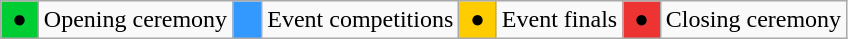<table class="wikitable">
<tr>
<td style="background:#0c3;"> ● </td>
<td>Opening ceremony</td>
<td style="background:#39f;">   </td>
<td>Event competitions</td>
<td style="background:#fc0;"> ● </td>
<td>Event finals</td>
<td style="background:#e33;"> ● </td>
<td>Closing ceremony</td>
</tr>
</table>
